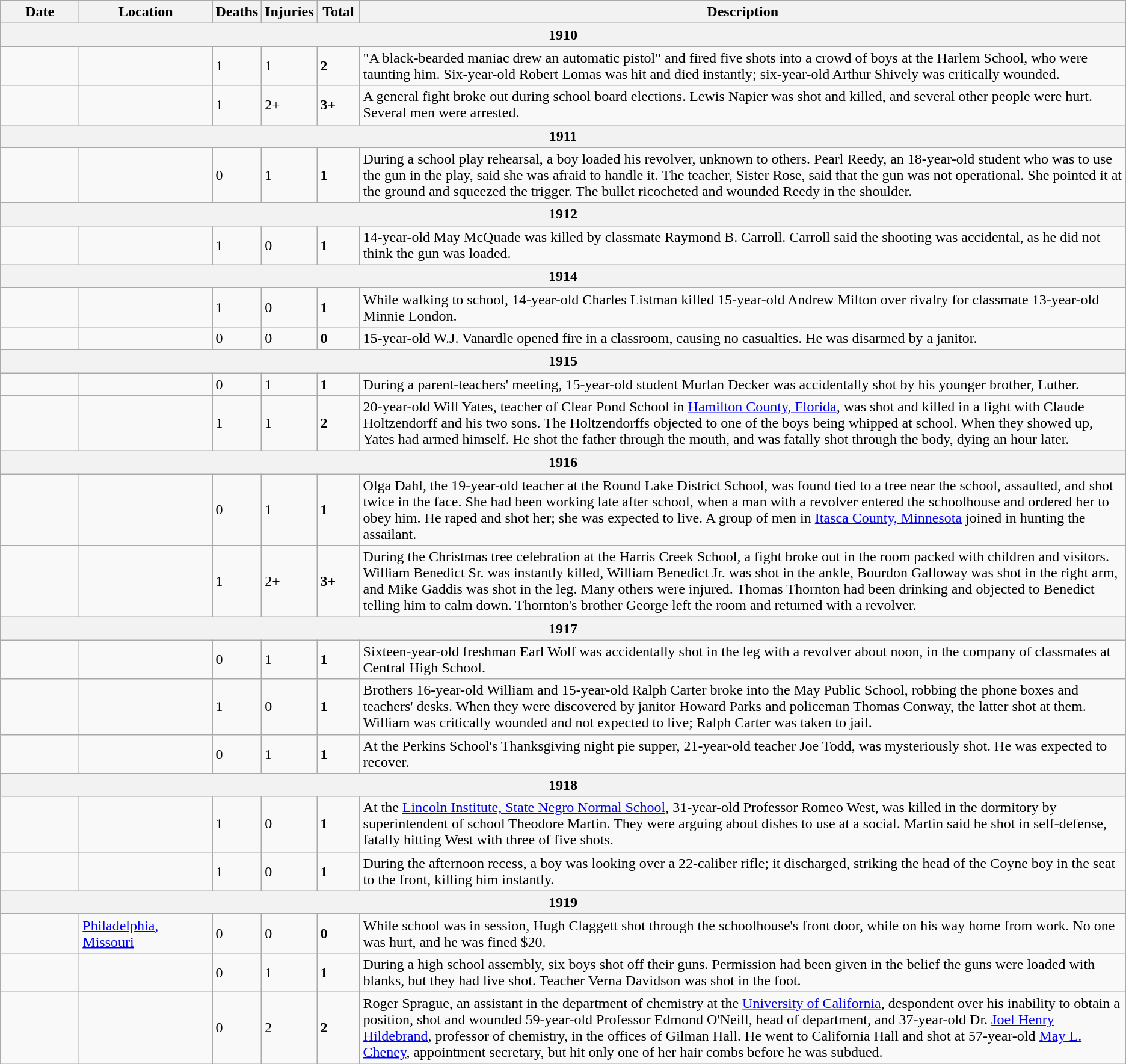<table class="sortable wikitable" style="font-size:100%;" id="1910s">
<tr>
<th style="width:80px;">Date</th>
<th style="width:140px;">Location</th>
<th style="width:40px;">Deaths</th>
<th style="width:40px;">Injuries</th>
<th style="width:40px;">Total</th>
<th class="unsortable">Description</th>
</tr>
<tr>
<th colspan="6">1910 </th>
</tr>
<tr>
<td></td>
<td></td>
<td>1</td>
<td>1</td>
<td><strong>2</strong></td>
<td>"A black-bearded maniac drew an automatic pistol" and fired five shots into a crowd of boys at the Harlem School, who were taunting him. Six-year-old Robert Lomas was hit and died instantly; six-year-old Arthur Shively was critically wounded.</td>
</tr>
<tr>
<td></td>
<td></td>
<td>1</td>
<td data-sort-value="2">2+</td>
<td><strong>3+</strong></td>
<td>A general fight broke out during school board elections. Lewis Napier was shot and killed, and several other people were hurt. Several men were arrested.</td>
</tr>
<tr>
<th colspan="6">1911 </th>
</tr>
<tr>
<td></td>
<td></td>
<td>0</td>
<td>1</td>
<td><strong>1</strong></td>
<td>During a school play rehearsal, a boy loaded his revolver, unknown to others. Pearl Reedy, an 18-year-old student who was to use the gun in the play, said she was afraid to handle it. The teacher, Sister Rose, said that the gun was not operational. She pointed it at the ground and squeezed the trigger. The bullet ricocheted and wounded Reedy in the shoulder.</td>
</tr>
<tr>
<th colspan="6">1912 </th>
</tr>
<tr>
<td></td>
<td></td>
<td>1</td>
<td>0</td>
<td><strong>1</strong></td>
<td>14-year-old May McQuade was killed by classmate Raymond B. Carroll. Carroll said the shooting was accidental, as he did not think the gun was loaded.</td>
</tr>
<tr>
<th colspan="6">1914 </th>
</tr>
<tr>
<td></td>
<td></td>
<td>1</td>
<td>0</td>
<td><strong>1</strong></td>
<td>While walking to school, 14-year-old Charles Listman killed 15-year-old Andrew Milton over rivalry for classmate 13-year-old Minnie London.</td>
</tr>
<tr>
<td></td>
<td></td>
<td>0</td>
<td>0</td>
<td><strong>0</strong></td>
<td>15-year-old W.J. Vanardle opened fire in a classroom, causing no casualties. He was disarmed by a janitor.</td>
</tr>
<tr>
<th colspan="6">1915 </th>
</tr>
<tr>
<td></td>
<td></td>
<td>0</td>
<td>1</td>
<td><strong>1</strong></td>
<td>During a parent-teachers' meeting, 15-year-old student Murlan Decker was accidentally shot by his younger brother, Luther.</td>
</tr>
<tr>
<td></td>
<td></td>
<td>1</td>
<td>1</td>
<td><strong>2</strong></td>
<td>20-year-old Will Yates, teacher of Clear Pond School in <a href='#'>Hamilton County, Florida</a>, was shot and killed in a fight with Claude Holtzendorff and his two sons. The Holtzendorffs objected to one of the boys being whipped at school. When they showed up, Yates had armed himself. He shot the father through the mouth, and was fatally shot through the body, dying an hour later.</td>
</tr>
<tr>
<th colspan="6">1916 </th>
</tr>
<tr>
<td></td>
<td></td>
<td>0</td>
<td>1</td>
<td><strong>1</strong></td>
<td>Olga Dahl, the 19-year-old teacher at the Round Lake District School, was found tied to a tree near the school, assaulted, and shot twice in the face. She had been working late after school, when a man with a revolver entered the schoolhouse and ordered her to obey him. He raped and shot her; she was expected to live. A group of men in <a href='#'>Itasca County, Minnesota</a> joined in hunting the assailant.</td>
</tr>
<tr>
<td></td>
<td></td>
<td>1</td>
<td data-sort-value="2">2+</td>
<td><strong>3+</strong></td>
<td>During the Christmas tree celebration at the Harris Creek School, a fight broke out in the room packed with children and visitors. William Benedict Sr. was instantly killed, William Benedict Jr. was shot in the ankle, Bourdon Galloway was shot in the right arm, and Mike Gaddis was shot in the leg. Many others were injured. Thomas Thornton had been drinking and objected to Benedict telling him to calm down. Thornton's brother George left the room and returned with a revolver.</td>
</tr>
<tr>
<th colspan="6">1917 </th>
</tr>
<tr>
<td></td>
<td></td>
<td>0</td>
<td>1</td>
<td><strong>1</strong></td>
<td>Sixteen-year-old freshman Earl Wolf was accidentally shot in the leg with a revolver about noon, in the company of classmates at Central High School.</td>
</tr>
<tr>
<td></td>
<td></td>
<td>1</td>
<td>0</td>
<td><strong>1</strong></td>
<td>Brothers 16-year-old William and 15-year-old Ralph Carter broke into the May Public School, robbing the phone boxes and teachers' desks. When they were discovered by janitor Howard Parks and policeman Thomas Conway, the latter shot at them. William was critically wounded and not expected to live; Ralph Carter was taken to jail.</td>
</tr>
<tr>
<td></td>
<td></td>
<td>0</td>
<td>1</td>
<td><strong>1</strong></td>
<td>At the Perkins School's Thanksgiving night pie supper, 21-year-old teacher Joe Todd, was mysteriously shot. He was expected to recover.</td>
</tr>
<tr>
<th colspan="6">1918 </th>
</tr>
<tr>
<td></td>
<td></td>
<td>1</td>
<td>0</td>
<td><strong>1</strong></td>
<td>At the <a href='#'>Lincoln Institute, State Negro Normal School</a>, 31-year-old Professor Romeo West, was killed in the dormitory by superintendent of school Theodore Martin. They were arguing about dishes to use at a social. Martin said he shot in self-defense, fatally hitting West with three of five shots.</td>
</tr>
<tr>
<td></td>
<td></td>
<td>1</td>
<td>0</td>
<td><strong>1</strong></td>
<td>During the afternoon recess, a boy was looking over a 22-caliber rifle; it discharged, striking the head of the Coyne boy in the seat to the front, killing him instantly.</td>
</tr>
<tr>
<th colspan="6">1919 </th>
</tr>
<tr>
<td></td>
<td><a href='#'>Philadelphia, Missouri</a></td>
<td>0</td>
<td>0</td>
<td><strong>0</strong></td>
<td>While school was in session, Hugh Claggett shot through the schoolhouse's front door, while on his way home from work. No one was hurt, and he was fined $20.</td>
</tr>
<tr>
<td></td>
<td></td>
<td>0</td>
<td>1</td>
<td><strong>1</strong></td>
<td>During a high school assembly, six boys shot off their guns. Permission had been given in the belief the guns were loaded with blanks, but they had live shot. Teacher Verna Davidson was shot in the foot.</td>
</tr>
<tr>
<td></td>
<td></td>
<td>0</td>
<td>2</td>
<td><strong>2</strong></td>
<td>Roger Sprague, an assistant in the department of chemistry at the <a href='#'>University of California</a>, despondent over his inability to obtain a position, shot and wounded 59-year-old Professor Edmond O'Neill, head of department, and 37-year-old Dr. <a href='#'>Joel Henry Hildebrand</a>, professor of chemistry, in the offices of Gilman Hall. He went to California Hall and shot at 57-year-old <a href='#'>May L. Cheney</a>, appointment secretary, but hit only one of her hair combs before he was subdued.</td>
</tr>
</table>
